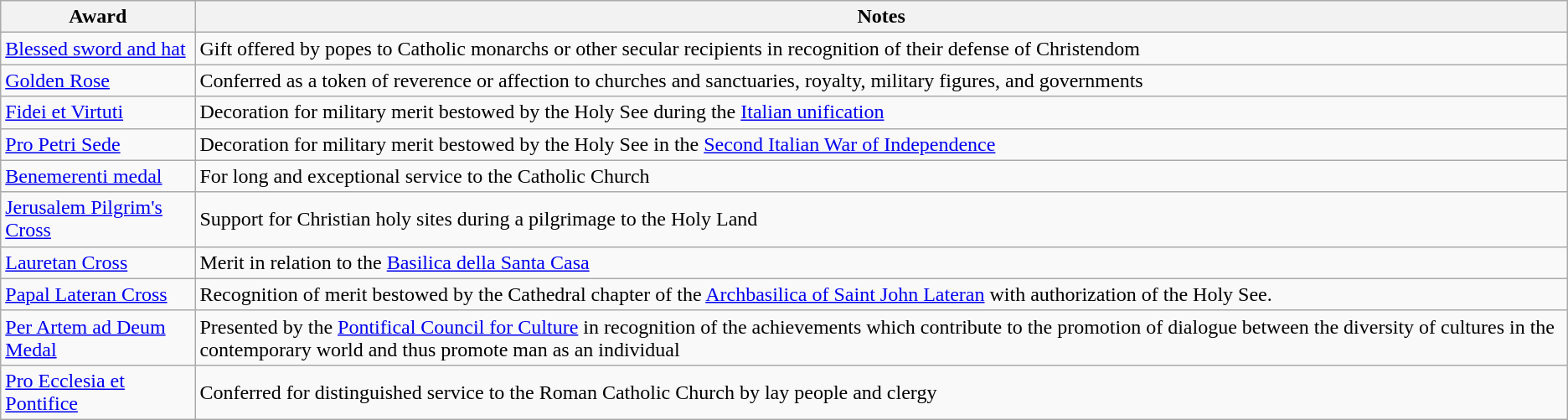<table class="wikitable sortable">
<tr>
<th>Award</th>
<th>Notes</th>
</tr>
<tr>
<td><a href='#'>Blessed sword and hat</a></td>
<td>Gift offered by popes to Catholic monarchs or other secular recipients in recognition of their defense of Christendom</td>
</tr>
<tr>
<td><a href='#'>Golden Rose</a></td>
<td>Conferred as a token of reverence or affection to churches and sanctuaries, royalty, military figures, and governments</td>
</tr>
<tr>
<td><a href='#'>Fidei et Virtuti</a></td>
<td>Decoration for military merit bestowed by the Holy See during the <a href='#'>Italian unification</a></td>
</tr>
<tr>
<td><a href='#'>Pro Petri Sede</a></td>
<td>Decoration for military merit bestowed by the Holy See in the <a href='#'>Second Italian War of Independence</a></td>
</tr>
<tr>
<td><a href='#'>Benemerenti medal</a></td>
<td>For long and exceptional service to the Catholic Church</td>
</tr>
<tr>
<td><a href='#'>Jerusalem Pilgrim's Cross</a></td>
<td>Support for Christian holy sites during a pilgrimage to the Holy Land</td>
</tr>
<tr>
<td><a href='#'>Lauretan Cross</a></td>
<td>Merit in relation to the <a href='#'>Basilica della Santa Casa</a></td>
</tr>
<tr>
<td><a href='#'>Papal Lateran Cross</a></td>
<td>Recognition of merit bestowed by the Cathedral chapter of the <a href='#'>Archbasilica of Saint John Lateran</a> with authorization of the Holy See.</td>
</tr>
<tr>
<td><a href='#'>Per Artem ad Deum Medal</a></td>
<td>Presented by the <a href='#'>Pontifical Council for Culture</a> in recognition of the achievements which contribute to the promotion of dialogue between the diversity of cultures in the contemporary world and thus promote man as an individual</td>
</tr>
<tr>
<td><a href='#'>Pro Ecclesia et Pontifice</a></td>
<td>Conferred for distinguished service to the Roman Catholic Church by lay people and clergy</td>
</tr>
</table>
